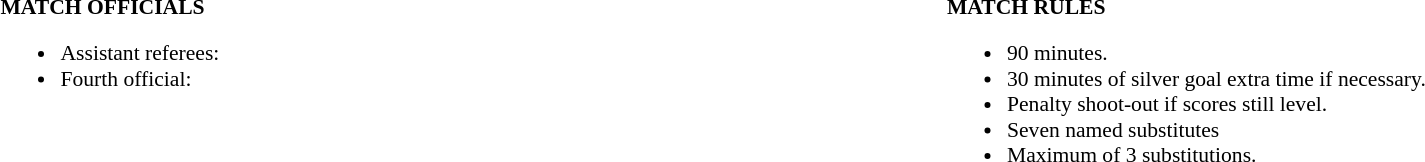<table width=100% style="font-size: 90%">
<tr>
<td width=50% valign=top><br><strong>MATCH OFFICIALS</strong><ul><li>Assistant referees:</li><li>Fourth official:</li></ul></td>
<td width=50% valign=top><br><strong>MATCH RULES</strong><ul><li>90 minutes.</li><li>30 minutes of silver goal extra time if necessary.</li><li>Penalty shoot-out if scores still level.</li><li>Seven named substitutes</li><li>Maximum of 3 substitutions.</li></ul></td>
</tr>
</table>
